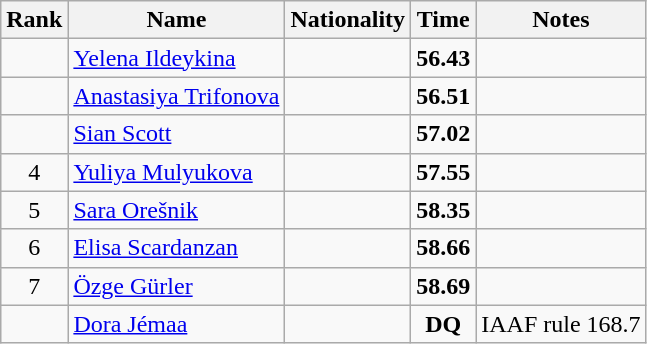<table class="wikitable sortable" style="text-align:center">
<tr>
<th>Rank</th>
<th>Name</th>
<th>Nationality</th>
<th>Time</th>
<th>Notes</th>
</tr>
<tr>
<td></td>
<td align=left><a href='#'>Yelena Ildeykina</a></td>
<td align=left></td>
<td><strong>56.43</strong></td>
<td></td>
</tr>
<tr>
<td></td>
<td align=left><a href='#'>Anastasiya Trifonova</a></td>
<td align=left></td>
<td><strong>56.51</strong></td>
<td></td>
</tr>
<tr>
<td></td>
<td align=left><a href='#'>Sian Scott</a></td>
<td align=left></td>
<td><strong>57.02</strong></td>
<td></td>
</tr>
<tr>
<td>4</td>
<td align=left><a href='#'>Yuliya Mulyukova</a></td>
<td align=left></td>
<td><strong>57.55</strong></td>
<td></td>
</tr>
<tr>
<td>5</td>
<td align=left><a href='#'>Sara Orešnik</a></td>
<td align=left></td>
<td><strong>58.35</strong></td>
<td></td>
</tr>
<tr>
<td>6</td>
<td align=left><a href='#'>Elisa Scardanzan</a></td>
<td align=left></td>
<td><strong>58.66</strong></td>
<td></td>
</tr>
<tr>
<td>7</td>
<td align=left><a href='#'>Özge Gürler</a></td>
<td align=left></td>
<td><strong>58.69</strong></td>
<td></td>
</tr>
<tr>
<td></td>
<td align=left><a href='#'>Dora Jémaa</a></td>
<td align=left></td>
<td><strong>DQ</strong></td>
<td>IAAF rule 168.7</td>
</tr>
</table>
